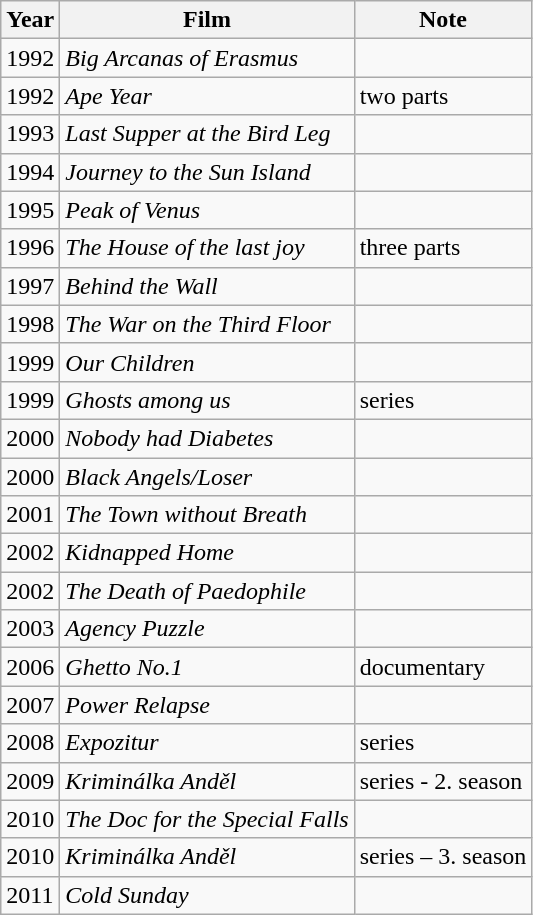<table class="wikitable">
<tr>
<th>Year</th>
<th>Film</th>
<th>Note</th>
</tr>
<tr>
<td>1992</td>
<td><em>Big Arcanas of Erasmus</em></td>
<td></td>
</tr>
<tr>
<td>1992</td>
<td><em>Ape Year</em></td>
<td>two parts</td>
</tr>
<tr>
<td>1993</td>
<td><em>Last Supper at the Bird Leg </em></td>
<td></td>
</tr>
<tr>
<td>1994</td>
<td><em>Journey to the Sun Island</em></td>
<td></td>
</tr>
<tr>
<td>1995</td>
<td><em>Peak of Venus</em></td>
<td></td>
</tr>
<tr>
<td>1996</td>
<td><em>The House of the last joy </em></td>
<td>three parts</td>
</tr>
<tr>
<td>1997</td>
<td><em> Behind the Wall</em></td>
<td></td>
</tr>
<tr>
<td>1998</td>
<td><em>The War on the Third Floor</em></td>
<td></td>
</tr>
<tr>
<td>1999</td>
<td><em> Our Children</em></td>
<td></td>
</tr>
<tr>
<td>1999</td>
<td><em>Ghosts among us</em></td>
<td>series</td>
</tr>
<tr>
<td>2000</td>
<td><em>Nobody had Diabetes</em></td>
<td></td>
</tr>
<tr>
<td>2000</td>
<td><em>Black Angels/Loser</em></td>
<td></td>
</tr>
<tr>
<td>2001</td>
<td><em>The Town without Breath</em></td>
<td></td>
</tr>
<tr>
<td>2002</td>
<td><em>Kidnapped Home</em></td>
<td></td>
</tr>
<tr>
<td>2002</td>
<td><em>The Death of Paedophile</em></td>
<td></td>
</tr>
<tr>
<td>2003</td>
<td><em>Agency Puzzle</em></td>
<td></td>
</tr>
<tr>
<td>2006</td>
<td><em> Ghetto No.1</em></td>
<td>documentary</td>
</tr>
<tr>
<td>2007</td>
<td><em>Power Relapse</em></td>
<td></td>
</tr>
<tr>
<td>2008</td>
<td><em>Expozitur</em></td>
<td>series</td>
</tr>
<tr>
<td>2009</td>
<td><em>Kriminálka Anděl</em></td>
<td>series - 2. season</td>
</tr>
<tr>
<td>2010</td>
<td><em>The Doc for the Special Falls</em></td>
<td></td>
</tr>
<tr>
<td>2010</td>
<td><em>Kriminálka Anděl</em></td>
<td>series – 3. season</td>
</tr>
<tr>
<td>2011</td>
<td><em>Cold Sunday</em></td>
<td></td>
</tr>
</table>
